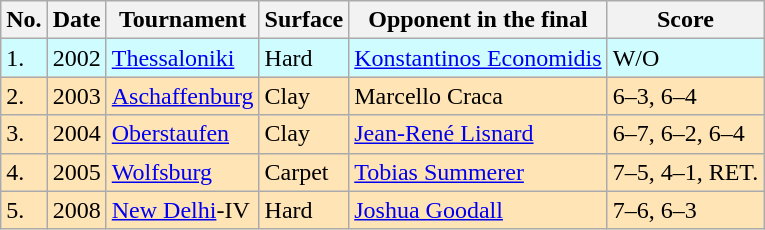<table class="wikitable">
<tr>
<th>No.</th>
<th>Date</th>
<th>Tournament</th>
<th>Surface</th>
<th>Opponent in the final</th>
<th>Score</th>
</tr>
<tr bgcolor="CFFCFF">
<td>1.</td>
<td>2002</td>
<td><a href='#'>Thessaloniki</a></td>
<td>Hard</td>
<td> <a href='#'>Konstantinos Economidis</a></td>
<td>W/O</td>
</tr>
<tr bgcolor="moccasin">
<td>2.</td>
<td>2003</td>
<td><a href='#'>Aschaffenburg</a></td>
<td>Clay</td>
<td> Marcello Craca</td>
<td>6–3, 6–4</td>
</tr>
<tr bgcolor="moccasin">
<td>3.</td>
<td>2004</td>
<td><a href='#'>Oberstaufen</a></td>
<td>Clay</td>
<td> <a href='#'>Jean-René Lisnard</a></td>
<td>6–7, 6–2, 6–4</td>
</tr>
<tr bgcolor="moccasin">
<td>4.</td>
<td>2005</td>
<td><a href='#'>Wolfsburg</a></td>
<td>Carpet</td>
<td> <a href='#'>Tobias Summerer</a></td>
<td>7–5, 4–1, RET.</td>
</tr>
<tr bgcolor="moccasin">
<td>5.</td>
<td>2008</td>
<td><a href='#'>New Delhi</a>-IV</td>
<td>Hard</td>
<td> <a href='#'>Joshua Goodall</a></td>
<td>7–6, 6–3</td>
</tr>
</table>
